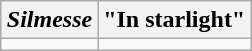<table style="margin-left: auto; margin-right: auto; border: none;" class="wikitable">
<tr>
<th><em>Silmesse</em></th>
<th>"In starlight"</th>
</tr>
<tr>
<td></td>
<td></td>
</tr>
</table>
